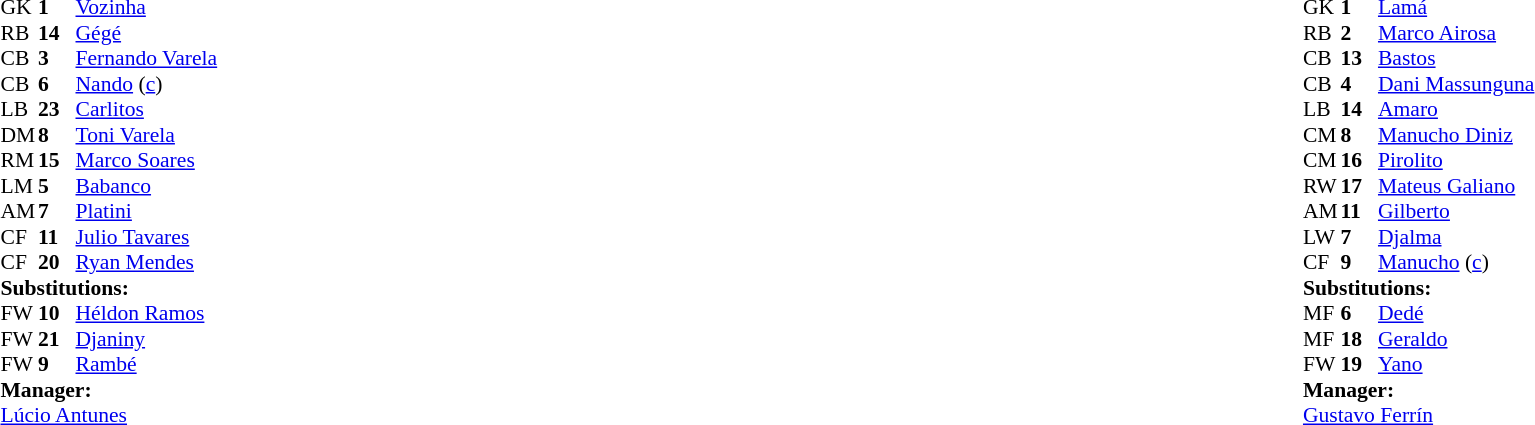<table width="100%">
<tr>
<td valign="top" width="50%"><br><table style="font-size: 90%" cellspacing="0" cellpadding="0">
<tr>
<th width="25"></th>
<th width="25"></th>
</tr>
<tr>
<td>GK</td>
<td><strong>1</strong></td>
<td><a href='#'>Vozinha</a></td>
</tr>
<tr>
<td>RB</td>
<td><strong>14</strong></td>
<td><a href='#'>Gégé</a></td>
<td></td>
<td></td>
</tr>
<tr>
<td>CB</td>
<td><strong>3</strong></td>
<td><a href='#'>Fernando Varela</a></td>
<td></td>
</tr>
<tr>
<td>CB</td>
<td><strong>6</strong></td>
<td><a href='#'>Nando</a> (<a href='#'>c</a>)</td>
</tr>
<tr>
<td>LB</td>
<td><strong>23</strong></td>
<td><a href='#'>Carlitos</a></td>
</tr>
<tr>
<td>DM</td>
<td><strong>8</strong></td>
<td><a href='#'>Toni Varela</a></td>
<td></td>
<td></td>
</tr>
<tr>
<td>RM</td>
<td><strong>15</strong></td>
<td><a href='#'>Marco Soares</a></td>
</tr>
<tr>
<td>LM</td>
<td><strong>5</strong></td>
<td><a href='#'>Babanco</a></td>
</tr>
<tr>
<td>AM</td>
<td><strong>7</strong></td>
<td><a href='#'>Platini</a></td>
<td></td>
<td></td>
</tr>
<tr>
<td>CF</td>
<td><strong>11</strong></td>
<td><a href='#'>Julio Tavares</a></td>
</tr>
<tr>
<td>CF</td>
<td><strong>20</strong></td>
<td><a href='#'>Ryan Mendes</a></td>
</tr>
<tr>
<td colspan=3><strong>Substitutions:</strong></td>
</tr>
<tr>
<td>FW</td>
<td><strong>10</strong></td>
<td><a href='#'>Héldon Ramos</a></td>
<td></td>
<td></td>
</tr>
<tr>
<td>FW</td>
<td><strong>21</strong></td>
<td><a href='#'>Djaniny</a></td>
<td></td>
<td></td>
</tr>
<tr>
<td>FW</td>
<td><strong>9</strong></td>
<td><a href='#'>Rambé</a></td>
<td></td>
<td></td>
</tr>
<tr>
<td colspan=3><strong>Manager:</strong></td>
</tr>
<tr>
<td colspan=3><a href='#'>Lúcio Antunes</a></td>
</tr>
</table>
</td>
<td valign="top"></td>
<td valign="top" width="50%"><br><table style="font-size: 90%" cellspacing="0" cellpadding="0" align="center">
<tr>
<th width=25></th>
<th width=25></th>
</tr>
<tr>
<td>GK</td>
<td><strong>1</strong></td>
<td><a href='#'>Lamá</a></td>
</tr>
<tr>
<td>RB</td>
<td><strong>2</strong></td>
<td><a href='#'>Marco Airosa</a></td>
</tr>
<tr>
<td>CB</td>
<td><strong>13</strong></td>
<td><a href='#'>Bastos</a></td>
</tr>
<tr>
<td>CB</td>
<td><strong>4</strong></td>
<td><a href='#'>Dani Massunguna</a></td>
</tr>
<tr>
<td>LB</td>
<td><strong>14</strong></td>
<td><a href='#'>Amaro</a></td>
</tr>
<tr>
<td>CM</td>
<td><strong>8</strong></td>
<td><a href='#'>Manucho Diniz</a></td>
</tr>
<tr>
<td>CM</td>
<td><strong>16</strong></td>
<td><a href='#'>Pirolito</a></td>
<td></td>
<td></td>
</tr>
<tr>
<td>RW</td>
<td><strong>17</strong></td>
<td><a href='#'>Mateus Galiano</a></td>
<td></td>
<td></td>
</tr>
<tr>
<td>AM</td>
<td><strong>11</strong></td>
<td><a href='#'>Gilberto</a></td>
<td></td>
<td></td>
</tr>
<tr>
<td>LW</td>
<td><strong>7</strong></td>
<td><a href='#'>Djalma</a></td>
</tr>
<tr>
<td>CF</td>
<td><strong>9</strong></td>
<td><a href='#'>Manucho</a> (<a href='#'>c</a>)</td>
</tr>
<tr>
<td colspan=3><strong>Substitutions:</strong></td>
</tr>
<tr>
<td>MF</td>
<td><strong>6</strong></td>
<td><a href='#'>Dedé</a></td>
<td></td>
<td></td>
</tr>
<tr>
<td>MF</td>
<td><strong>18</strong></td>
<td><a href='#'>Geraldo</a></td>
<td></td>
<td></td>
</tr>
<tr>
<td>FW</td>
<td><strong>19</strong></td>
<td><a href='#'>Yano</a></td>
<td></td>
<td></td>
</tr>
<tr>
<td colspan=3><strong>Manager:</strong></td>
</tr>
<tr>
<td colspan=3> <a href='#'>Gustavo Ferrín</a></td>
</tr>
</table>
</td>
</tr>
</table>
